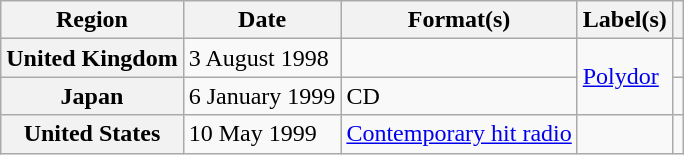<table class="wikitable plainrowheaders">
<tr>
<th scope="col">Region</th>
<th scope="col">Date</th>
<th scope="col">Format(s)</th>
<th scope="col">Label(s)</th>
<th scope="col"></th>
</tr>
<tr>
<th scope="row">United Kingdom</th>
<td>3 August 1998</td>
<td></td>
<td rowspan="2"><a href='#'>Polydor</a></td>
<td align="center"></td>
</tr>
<tr>
<th scope="row">Japan</th>
<td>6 January 1999</td>
<td>CD</td>
<td align="center"></td>
</tr>
<tr>
<th scope="row">United States</th>
<td>10 May 1999</td>
<td><a href='#'>Contemporary hit radio</a></td>
<td></td>
<td align="center"></td>
</tr>
</table>
